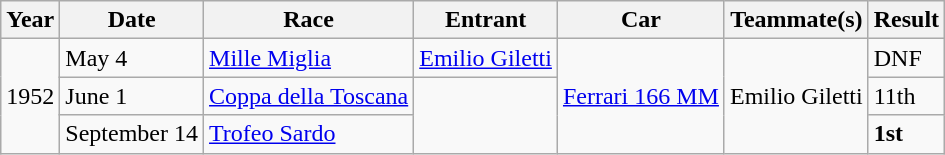<table class="wikitable">
<tr>
<th>Year</th>
<th>Date</th>
<th>Race</th>
<th>Entrant</th>
<th>Car</th>
<th>Teammate(s)</th>
<th>Result</th>
</tr>
<tr>
<td rowspan="3">1952</td>
<td>May 4</td>
<td><a href='#'>Mille Miglia</a></td>
<td><a href='#'>Emilio Giletti</a></td>
<td rowspan="3"><a href='#'>Ferrari 166 MM</a></td>
<td rowspan="3">Emilio Giletti</td>
<td>DNF</td>
</tr>
<tr>
<td>June 1</td>
<td><a href='#'>Coppa della Toscana</a></td>
<td rowspan="2"></td>
<td>11th</td>
</tr>
<tr>
<td>September 14</td>
<td><a href='#'>Trofeo Sardo</a></td>
<td><strong>1st</strong></td>
</tr>
</table>
